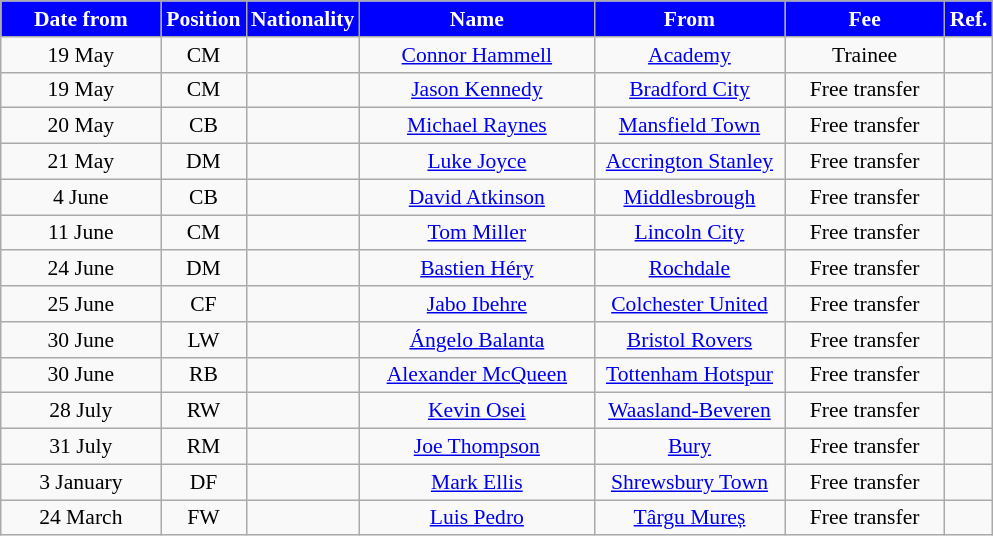<table class="wikitable"  style="text-align:center; font-size:90%; ">
<tr>
<th style="background:blue; color:white; width:100px;">Date from</th>
<th style="background:blue; color:white; width:50px;">Position</th>
<th style="background:blue; color:white; width:50px;">Nationality</th>
<th style="background:blue; color:white; width:150px;">Name</th>
<th style="background:blue; color:white; width:120px;">From</th>
<th style="background:blue; color:white; width:100px;">Fee</th>
<th style="background:blue; color:white; width:25px;">Ref.</th>
</tr>
<tr>
<td>19 May</td>
<td>CM</td>
<td></td>
<td><a href='#'>Connor Hammell</a></td>
<td><a href='#'>Academy</a></td>
<td>Trainee</td>
<td></td>
</tr>
<tr>
<td>19 May</td>
<td>CM</td>
<td></td>
<td><a href='#'>Jason Kennedy</a></td>
<td><a href='#'>Bradford City</a></td>
<td>Free transfer</td>
<td></td>
</tr>
<tr>
<td>20 May</td>
<td>CB</td>
<td></td>
<td><a href='#'>Michael Raynes</a></td>
<td><a href='#'>Mansfield Town</a></td>
<td>Free transfer</td>
<td></td>
</tr>
<tr>
<td>21 May</td>
<td>DM</td>
<td></td>
<td><a href='#'>Luke Joyce</a></td>
<td><a href='#'>Accrington Stanley</a></td>
<td>Free transfer</td>
<td></td>
</tr>
<tr>
<td>4 June</td>
<td>CB</td>
<td></td>
<td><a href='#'>David Atkinson</a></td>
<td><a href='#'>Middlesbrough</a></td>
<td>Free transfer</td>
<td></td>
</tr>
<tr>
<td>11 June</td>
<td>CM</td>
<td></td>
<td><a href='#'>Tom Miller</a></td>
<td><a href='#'>Lincoln City</a></td>
<td>Free transfer</td>
<td></td>
</tr>
<tr>
<td>24 June</td>
<td>DM</td>
<td></td>
<td><a href='#'>Bastien Héry</a></td>
<td><a href='#'>Rochdale</a></td>
<td>Free transfer</td>
<td></td>
</tr>
<tr>
<td>25 June</td>
<td>CF</td>
<td></td>
<td><a href='#'>Jabo Ibehre</a></td>
<td><a href='#'>Colchester United</a></td>
<td>Free transfer</td>
<td></td>
</tr>
<tr>
<td>30 June</td>
<td>LW</td>
<td></td>
<td><a href='#'>Ángelo Balanta</a></td>
<td><a href='#'>Bristol Rovers</a></td>
<td>Free transfer</td>
<td></td>
</tr>
<tr>
<td>30 June</td>
<td>RB</td>
<td></td>
<td><a href='#'>Alexander McQueen</a></td>
<td><a href='#'>Tottenham Hotspur</a></td>
<td>Free transfer</td>
<td></td>
</tr>
<tr>
<td>28 July</td>
<td>RW</td>
<td></td>
<td><a href='#'>Kevin Osei</a></td>
<td><a href='#'>Waasland-Beveren</a></td>
<td>Free transfer</td>
<td></td>
</tr>
<tr>
<td>31 July</td>
<td>RM</td>
<td></td>
<td><a href='#'>Joe Thompson</a></td>
<td><a href='#'>Bury</a></td>
<td>Free transfer</td>
<td></td>
</tr>
<tr>
<td>3 January</td>
<td>DF</td>
<td></td>
<td><a href='#'>Mark Ellis</a></td>
<td><a href='#'>Shrewsbury Town</a></td>
<td>Free transfer</td>
<td></td>
</tr>
<tr>
<td>24 March</td>
<td>FW</td>
<td></td>
<td><a href='#'>Luis Pedro</a></td>
<td><a href='#'>Târgu Mureș</a></td>
<td>Free transfer</td>
<td></td>
</tr>
</table>
